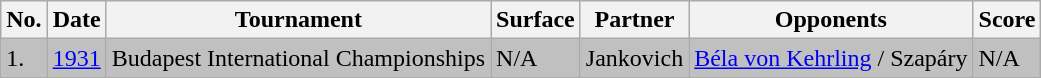<table class="wikitable">
<tr>
<th>No.</th>
<th>Date</th>
<th>Tournament</th>
<th>Surface</th>
<th>Partner</th>
<th>Opponents</th>
<th>Score</th>
</tr>
<tr bgcolor=silver>
<td>1.</td>
<td><a href='#'>1931</a></td>
<td>Budapest International Championships</td>
<td>N/A</td>
<td> Jankovich</td>
<td> <a href='#'>Béla von Kehrling</a> / Szapáry</td>
<td>N/A</td>
</tr>
</table>
